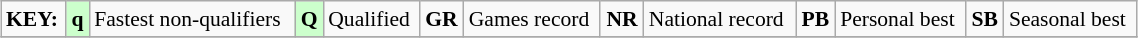<table class="wikitable" style="margin:0.5em auto; font-size:90%;position:relative;" width=60%>
<tr>
<td><strong>KEY:</strong></td>
<td bgcolor=ccffcc align=center><strong>q</strong></td>
<td>Fastest non-qualifiers</td>
<td bgcolor=ccffcc align=center><strong>Q</strong></td>
<td>Qualified</td>
<td align=center><strong>GR</strong></td>
<td>Games record</td>
<td align=center><strong>NR</strong></td>
<td>National record</td>
<td align=center><strong>PB</strong></td>
<td>Personal best</td>
<td align=center><strong>SB</strong></td>
<td>Seasonal best</td>
</tr>
<tr>
</tr>
</table>
